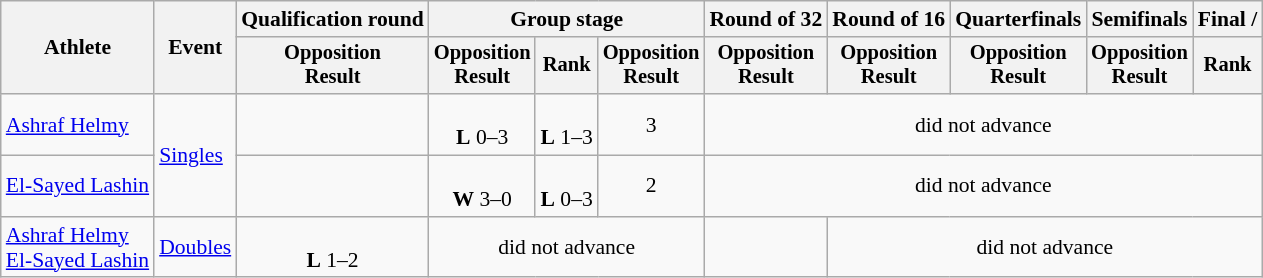<table class=wikitable style=font-size:90%;text-align:center>
<tr>
<th rowspan=2>Athlete</th>
<th rowspan=2>Event</th>
<th>Qualification round</th>
<th colspan=3>Group stage</th>
<th>Round of 32</th>
<th>Round of 16</th>
<th>Quarterfinals</th>
<th>Semifinals</th>
<th colspan=2>Final / </th>
</tr>
<tr style=font-size:95%>
<th>Opposition<br>Result</th>
<th>Opposition<br>Result</th>
<th>Rank</th>
<th>Opposition<br>Result</th>
<th>Opposition<br>Result</th>
<th>Opposition<br>Result</th>
<th>Opposition<br>Result</th>
<th>Opposition<br>Result</th>
<th>Rank</th>
</tr>
<tr>
<td align=left><a href='#'>Ashraf Helmy</a></td>
<td align=left rowspan=2><a href='#'>Singles</a></td>
<td></td>
<td><br><strong>L</strong> 0–3</td>
<td><br><strong>L</strong> 1–3</td>
<td>3</td>
<td colspan=6>did not advance</td>
</tr>
<tr>
<td align=left><a href='#'>El-Sayed Lashin</a></td>
<td></td>
<td><br><strong>W</strong> 3–0</td>
<td><br><strong>L</strong> 0–3</td>
<td>2</td>
<td colspan=6>did not advance</td>
</tr>
<tr>
<td align=left><a href='#'>Ashraf Helmy</a><br><a href='#'>El-Sayed Lashin</a></td>
<td align=left><a href='#'>Doubles</a></td>
<td><br><strong>L</strong> 1–2</td>
<td colspan=3>did not advance</td>
<td></td>
<td colspan=5>did not advance</td>
</tr>
</table>
